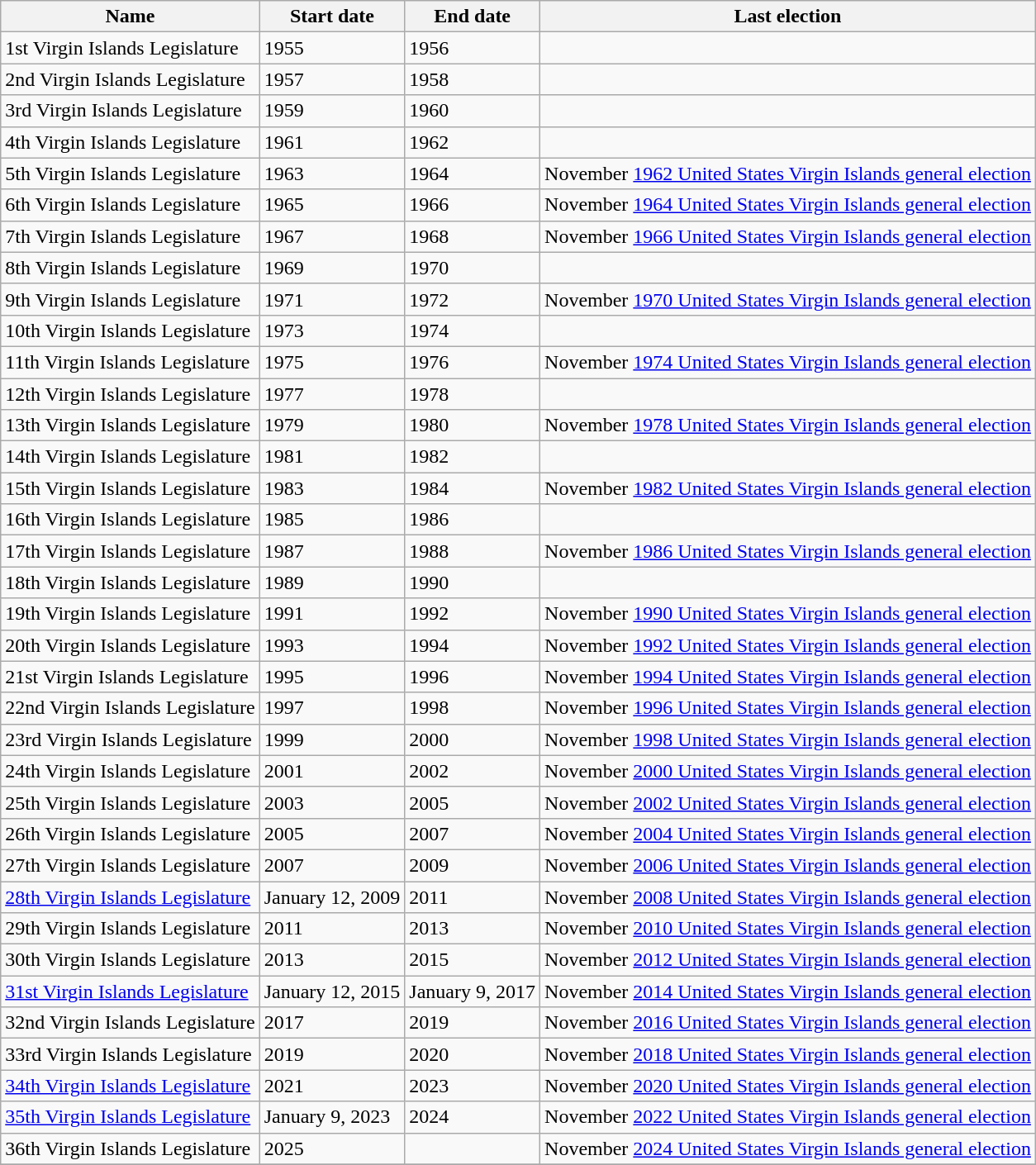<table class="wikitable mw-datatable sticky-header">
<tr>
<th>Name</th>
<th>Start date</th>
<th>End date</th>
<th>Last election</th>
</tr>
<tr>
<td>1st Virgin Islands Legislature</td>
<td>1955</td>
<td>1956</td>
<td></td>
</tr>
<tr>
<td>2nd Virgin Islands Legislature</td>
<td>1957</td>
<td>1958</td>
<td></td>
</tr>
<tr>
<td>3rd Virgin Islands Legislature</td>
<td>1959</td>
<td>1960</td>
<td></td>
</tr>
<tr>
<td>4th Virgin Islands Legislature</td>
<td>1961</td>
<td>1962</td>
<td></td>
</tr>
<tr>
<td>5th Virgin Islands Legislature</td>
<td>1963</td>
<td>1964</td>
<td>November <a href='#'>1962 United States Virgin Islands general election</a></td>
</tr>
<tr>
<td>6th Virgin Islands Legislature</td>
<td>1965</td>
<td>1966</td>
<td>November <a href='#'>1964 United States Virgin Islands general election</a></td>
</tr>
<tr>
<td>7th Virgin Islands Legislature</td>
<td>1967</td>
<td>1968</td>
<td>November <a href='#'>1966 United States Virgin Islands general election</a></td>
</tr>
<tr>
<td>8th Virgin Islands Legislature</td>
<td>1969</td>
<td>1970</td>
<td></td>
</tr>
<tr>
<td>9th Virgin Islands Legislature</td>
<td>1971</td>
<td>1972</td>
<td>November <a href='#'>1970 United States Virgin Islands general election</a></td>
</tr>
<tr>
<td>10th Virgin Islands Legislature</td>
<td>1973</td>
<td>1974</td>
<td></td>
</tr>
<tr>
<td>11th Virgin Islands Legislature</td>
<td>1975</td>
<td>1976</td>
<td>November <a href='#'>1974 United States Virgin Islands general election</a></td>
</tr>
<tr>
<td>12th Virgin Islands Legislature</td>
<td>1977</td>
<td>1978</td>
<td></td>
</tr>
<tr>
<td>13th Virgin Islands Legislature</td>
<td>1979</td>
<td>1980</td>
<td>November <a href='#'>1978 United States Virgin Islands general election</a></td>
</tr>
<tr>
<td>14th Virgin Islands Legislature</td>
<td>1981</td>
<td>1982</td>
<td></td>
</tr>
<tr>
<td>15th Virgin Islands Legislature</td>
<td>1983</td>
<td>1984</td>
<td>November <a href='#'>1982 United States Virgin Islands general election</a></td>
</tr>
<tr>
<td>16th Virgin Islands Legislature</td>
<td>1985</td>
<td>1986</td>
<td></td>
</tr>
<tr>
<td>17th Virgin Islands Legislature</td>
<td>1987</td>
<td>1988</td>
<td>November <a href='#'>1986 United States Virgin Islands general election</a></td>
</tr>
<tr>
<td>18th Virgin Islands Legislature</td>
<td>1989</td>
<td>1990</td>
<td></td>
</tr>
<tr>
<td>19th Virgin Islands Legislature</td>
<td>1991</td>
<td>1992</td>
<td>November <a href='#'>1990 United States Virgin Islands general election</a></td>
</tr>
<tr>
<td>20th Virgin Islands Legislature</td>
<td>1993</td>
<td>1994</td>
<td>November <a href='#'>1992 United States Virgin Islands general election</a></td>
</tr>
<tr>
<td>21st Virgin Islands Legislature</td>
<td>1995</td>
<td>1996</td>
<td>November <a href='#'>1994 United States Virgin Islands general election</a></td>
</tr>
<tr>
<td>22nd Virgin Islands Legislature</td>
<td>1997</td>
<td>1998</td>
<td>November <a href='#'>1996 United States Virgin Islands general election</a></td>
</tr>
<tr>
<td>23rd Virgin Islands Legislature</td>
<td>1999</td>
<td>2000</td>
<td>November <a href='#'>1998 United States Virgin Islands general election</a></td>
</tr>
<tr>
<td>24th Virgin Islands Legislature</td>
<td>2001</td>
<td>2002</td>
<td>November <a href='#'>2000 United States Virgin Islands general election</a></td>
</tr>
<tr>
<td>25th Virgin Islands Legislature</td>
<td>2003</td>
<td>2005</td>
<td>November <a href='#'>2002 United States Virgin Islands general election</a></td>
</tr>
<tr>
<td>26th Virgin Islands Legislature</td>
<td>2005</td>
<td>2007</td>
<td>November <a href='#'>2004 United States Virgin Islands general election</a></td>
</tr>
<tr>
<td>27th Virgin Islands Legislature</td>
<td>2007</td>
<td>2009</td>
<td>November <a href='#'>2006 United States Virgin Islands general election</a></td>
</tr>
<tr>
<td><a href='#'>28th Virgin Islands Legislature</a></td>
<td>January 12, 2009</td>
<td>2011</td>
<td>November <a href='#'>2008 United States Virgin Islands general election</a></td>
</tr>
<tr>
<td>29th Virgin Islands Legislature</td>
<td>2011</td>
<td>2013</td>
<td>November <a href='#'>2010 United States Virgin Islands general election</a></td>
</tr>
<tr>
<td>30th Virgin Islands Legislature</td>
<td>2013</td>
<td>2015</td>
<td>November <a href='#'>2012 United States Virgin Islands general election</a></td>
</tr>
<tr>
<td><a href='#'>31st Virgin Islands Legislature</a></td>
<td>January 12, 2015</td>
<td>January 9, 2017</td>
<td>November <a href='#'>2014 United States Virgin Islands general election</a></td>
</tr>
<tr>
<td>32nd Virgin Islands Legislature</td>
<td>2017</td>
<td>2019</td>
<td>November <a href='#'>2016 United States Virgin Islands general election</a></td>
</tr>
<tr>
<td>33rd Virgin Islands Legislature</td>
<td>2019</td>
<td>2020</td>
<td>November <a href='#'>2018 United States Virgin Islands general election</a></td>
</tr>
<tr>
<td><a href='#'>34th Virgin Islands Legislature</a></td>
<td>2021</td>
<td>2023</td>
<td>November <a href='#'>2020 United States Virgin Islands general election</a></td>
</tr>
<tr>
<td><a href='#'>35th Virgin Islands Legislature</a></td>
<td>January 9, 2023</td>
<td>2024</td>
<td>November <a href='#'>2022 United States Virgin Islands general election</a></td>
</tr>
<tr>
<td>36th Virgin Islands Legislature</td>
<td>2025</td>
<td></td>
<td>November <a href='#'>2024 United States Virgin Islands general election</a></td>
</tr>
<tr>
</tr>
</table>
